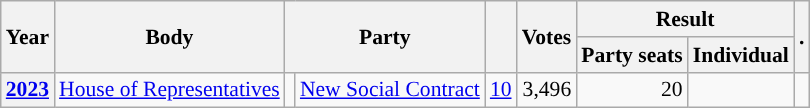<table class="wikitable plainrowheaders sortable" border=2 cellpadding=4 cellspacing=0 style="border: 1px #aaa solid; font-size: 90%; text-align:center;">
<tr>
<th scope="col" rowspan=2>Year</th>
<th scope="col" rowspan=2>Body</th>
<th scope="col" colspan=2 rowspan=2>Party</th>
<th scope="col" rowspan=2></th>
<th scope="col" rowspan=2>Votes</th>
<th scope="colgroup" colspan=2>Result</th>
<th scope="col" rowspan=2 class="unsortable">.</th>
</tr>
<tr>
<th scope="col">Party seats</th>
<th scope="col">Individual</th>
</tr>
<tr>
<th scope="row"><a href='#'>2023</a></th>
<td><a href='#'>House of Representatives</a></td>
<td style="background-color:"></td>
<td><a href='#'>New Social Contract</a></td>
<td style=text-align:right><a href='#'>10</a></td>
<td style=text-align:right>3,496</td>
<td style=text-align:right>20</td>
<td></td>
<td></td>
</tr>
</table>
